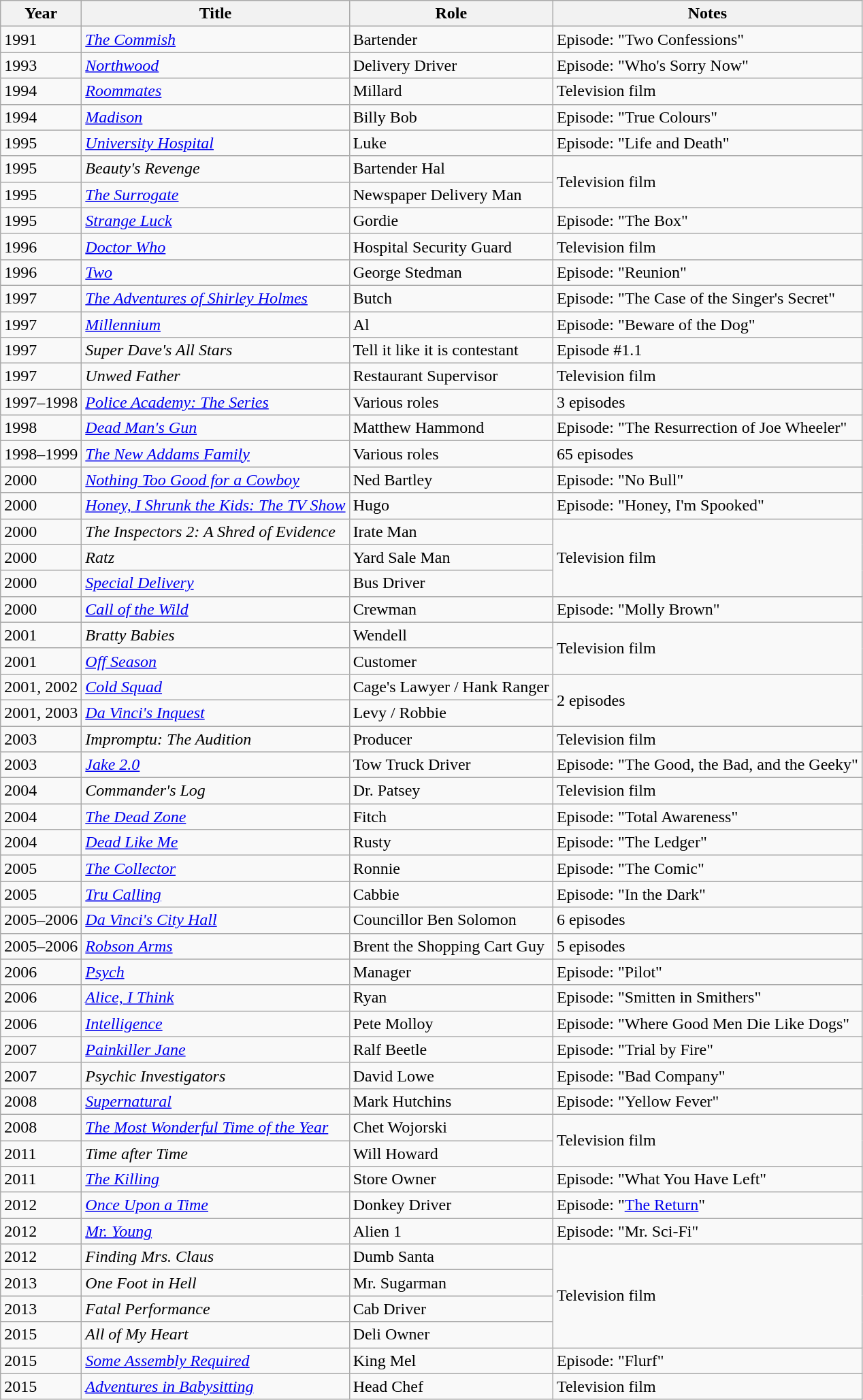<table class="wikitable sortable">
<tr>
<th>Year</th>
<th>Title</th>
<th>Role</th>
<th class="unsortable">Notes</th>
</tr>
<tr>
<td>1991</td>
<td data-sort-value="Commish, The"><em><a href='#'>The Commish</a></em></td>
<td>Bartender</td>
<td>Episode: "Two Confessions"</td>
</tr>
<tr>
<td>1993</td>
<td><a href='#'><em>Northwood</em></a></td>
<td>Delivery Driver</td>
<td>Episode: "Who's Sorry Now"</td>
</tr>
<tr>
<td>1994</td>
<td><a href='#'><em>Roommates</em></a></td>
<td>Millard</td>
<td>Television film</td>
</tr>
<tr>
<td>1994</td>
<td><a href='#'><em>Madison</em></a></td>
<td>Billy Bob</td>
<td>Episode: "True Colours"</td>
</tr>
<tr>
<td>1995</td>
<td><a href='#'><em>University Hospital</em></a></td>
<td>Luke</td>
<td>Episode: "Life and Death"</td>
</tr>
<tr>
<td>1995</td>
<td><em>Beauty's Revenge</em></td>
<td>Bartender Hal</td>
<td rowspan="2">Television film</td>
</tr>
<tr>
<td>1995</td>
<td data-sort-value="Surrogate, The"><a href='#'><em>The Surrogate</em></a></td>
<td>Newspaper Delivery Man</td>
</tr>
<tr>
<td>1995</td>
<td><em><a href='#'>Strange Luck</a></em></td>
<td>Gordie</td>
<td>Episode: "The Box"</td>
</tr>
<tr>
<td>1996</td>
<td><a href='#'><em>Doctor Who</em></a></td>
<td>Hospital Security Guard</td>
<td>Television film</td>
</tr>
<tr>
<td>1996</td>
<td><a href='#'><em>Two</em></a></td>
<td>George Stedman</td>
<td>Episode: "Reunion"</td>
</tr>
<tr>
<td>1997</td>
<td data-sort-value="Adventures of Shirley Holmes, The"><em><a href='#'>The Adventures of Shirley Holmes</a></em></td>
<td>Butch</td>
<td>Episode: "The Case of the Singer's Secret"</td>
</tr>
<tr>
<td>1997</td>
<td><a href='#'><em>Millennium</em></a></td>
<td>Al</td>
<td>Episode: "Beware of the Dog"</td>
</tr>
<tr>
<td>1997</td>
<td><em>Super Dave's All Stars</em></td>
<td>Tell it like it is contestant</td>
<td>Episode #1.1</td>
</tr>
<tr>
<td>1997</td>
<td><em>Unwed Father</em></td>
<td>Restaurant Supervisor</td>
<td>Television film</td>
</tr>
<tr>
<td>1997–1998</td>
<td><em><a href='#'>Police Academy: The Series</a></em></td>
<td>Various roles</td>
<td>3 episodes</td>
</tr>
<tr>
<td>1998</td>
<td><em><a href='#'>Dead Man's Gun</a></em></td>
<td>Matthew Hammond</td>
<td>Episode: "The Resurrection of Joe Wheeler"</td>
</tr>
<tr>
<td>1998–1999</td>
<td data-sort-value="New Addams Family, The"><em><a href='#'>The New Addams Family</a></em></td>
<td>Various roles</td>
<td>65 episodes</td>
</tr>
<tr>
<td>2000</td>
<td><em><a href='#'>Nothing Too Good for a Cowboy</a></em></td>
<td>Ned Bartley</td>
<td>Episode: "No Bull"</td>
</tr>
<tr>
<td>2000</td>
<td><em><a href='#'>Honey, I Shrunk the Kids: The TV Show</a></em></td>
<td>Hugo</td>
<td>Episode: "Honey, I'm Spooked"</td>
</tr>
<tr>
<td>2000</td>
<td data-sort-value="Inspectors 2: A Shred of Evidence, The"><em>The Inspectors 2: A Shred of Evidence</em></td>
<td>Irate Man</td>
<td rowspan="3">Television film</td>
</tr>
<tr>
<td>2000</td>
<td><em>Ratz</em></td>
<td>Yard Sale Man</td>
</tr>
<tr>
<td>2000</td>
<td><a href='#'><em>Special Delivery</em></a></td>
<td>Bus Driver</td>
</tr>
<tr>
<td>2000</td>
<td><a href='#'><em>Call of the Wild</em></a></td>
<td>Crewman</td>
<td>Episode: "Molly Brown"</td>
</tr>
<tr>
<td>2001</td>
<td><em>Bratty Babies</em></td>
<td>Wendell</td>
<td rowspan="2">Television film</td>
</tr>
<tr>
<td>2001</td>
<td><a href='#'><em>Off Season</em></a></td>
<td>Customer</td>
</tr>
<tr>
<td>2001, 2002</td>
<td><em><a href='#'>Cold Squad</a></em></td>
<td>Cage's Lawyer / Hank Ranger</td>
<td rowspan="2">2 episodes</td>
</tr>
<tr>
<td>2001, 2003</td>
<td><em><a href='#'>Da Vinci's Inquest</a></em></td>
<td>Levy / Robbie</td>
</tr>
<tr>
<td>2003</td>
<td><em>Impromptu: The Audition</em></td>
<td>Producer</td>
<td>Television film</td>
</tr>
<tr>
<td>2003</td>
<td><em><a href='#'>Jake 2.0</a></em></td>
<td>Tow Truck Driver</td>
<td>Episode: "The Good, the Bad, and the Geeky"</td>
</tr>
<tr>
<td>2004</td>
<td><em>Commander's Log</em></td>
<td>Dr. Patsey</td>
<td>Television film</td>
</tr>
<tr>
<td>2004</td>
<td data-sort-value="Dead Zone, The"><a href='#'><em>The Dead Zone</em></a></td>
<td>Fitch</td>
<td>Episode: "Total Awareness"</td>
</tr>
<tr>
<td>2004</td>
<td><em><a href='#'>Dead Like Me</a></em></td>
<td>Rusty</td>
<td>Episode: "The Ledger"</td>
</tr>
<tr>
<td>2005</td>
<td data-sort-value="Collector, The"><a href='#'><em>The Collector</em></a></td>
<td>Ronnie</td>
<td>Episode: "The Comic"</td>
</tr>
<tr>
<td>2005</td>
<td><em><a href='#'>Tru Calling</a></em></td>
<td>Cabbie</td>
<td>Episode: "In the Dark"</td>
</tr>
<tr>
<td>2005–2006</td>
<td><em><a href='#'>Da Vinci's City Hall</a></em></td>
<td>Councillor Ben Solomon</td>
<td>6 episodes</td>
</tr>
<tr>
<td>2005–2006</td>
<td><em><a href='#'>Robson Arms</a></em></td>
<td>Brent the Shopping Cart Guy</td>
<td>5 episodes</td>
</tr>
<tr>
<td>2006</td>
<td><em><a href='#'>Psych</a></em></td>
<td>Manager</td>
<td>Episode: "Pilot"</td>
</tr>
<tr>
<td>2006</td>
<td><a href='#'><em>Alice, I Think</em></a></td>
<td>Ryan</td>
<td>Episode: "Smitten in Smithers"</td>
</tr>
<tr>
<td>2006</td>
<td><a href='#'><em>Intelligence</em></a></td>
<td>Pete Molloy</td>
<td>Episode: "Where Good Men Die Like Dogs"</td>
</tr>
<tr>
<td>2007</td>
<td><a href='#'><em>Painkiller Jane</em></a></td>
<td>Ralf Beetle</td>
<td>Episode: "Trial by Fire"</td>
</tr>
<tr>
<td>2007</td>
<td><em>Psychic Investigators</em></td>
<td>David Lowe</td>
<td>Episode: "Bad Company"</td>
</tr>
<tr>
<td>2008</td>
<td><a href='#'><em>Supernatural</em></a></td>
<td>Mark Hutchins</td>
<td>Episode: "Yellow Fever"</td>
</tr>
<tr>
<td>2008</td>
<td data-sort-value="Most Wonderful Time of the Year, The"><a href='#'><em>The Most Wonderful Time of the Year</em></a></td>
<td>Chet Wojorski</td>
<td rowspan="2">Television film</td>
</tr>
<tr>
<td>2011</td>
<td><em>Time after Time</em></td>
<td>Will Howard</td>
</tr>
<tr>
<td>2011</td>
<td data-sort-value="Killing, The"><a href='#'><em>The Killing</em></a></td>
<td>Store Owner</td>
<td>Episode: "What You Have Left"</td>
</tr>
<tr>
<td>2012</td>
<td><a href='#'><em>Once Upon a Time</em></a></td>
<td>Donkey Driver</td>
<td>Episode: "<a href='#'>The Return</a>"</td>
</tr>
<tr>
<td>2012</td>
<td><em><a href='#'>Mr. Young</a></em></td>
<td>Alien 1</td>
<td>Episode: "Mr. Sci-Fi"</td>
</tr>
<tr>
<td>2012</td>
<td><em>Finding Mrs. Claus</em></td>
<td>Dumb Santa</td>
<td rowspan="4">Television film</td>
</tr>
<tr>
<td>2013</td>
<td><em>One Foot in Hell</em></td>
<td>Mr. Sugarman</td>
</tr>
<tr>
<td>2013</td>
<td><em>Fatal Performance</em></td>
<td>Cab Driver</td>
</tr>
<tr>
<td>2015</td>
<td><em>All of My Heart</em></td>
<td>Deli Owner</td>
</tr>
<tr>
<td>2015</td>
<td><a href='#'><em>Some Assembly Required</em></a></td>
<td>King Mel</td>
<td>Episode: "Flurf"</td>
</tr>
<tr>
<td>2015</td>
<td><a href='#'><em>Adventures in Babysitting</em></a></td>
<td>Head Chef</td>
<td>Television film</td>
</tr>
</table>
